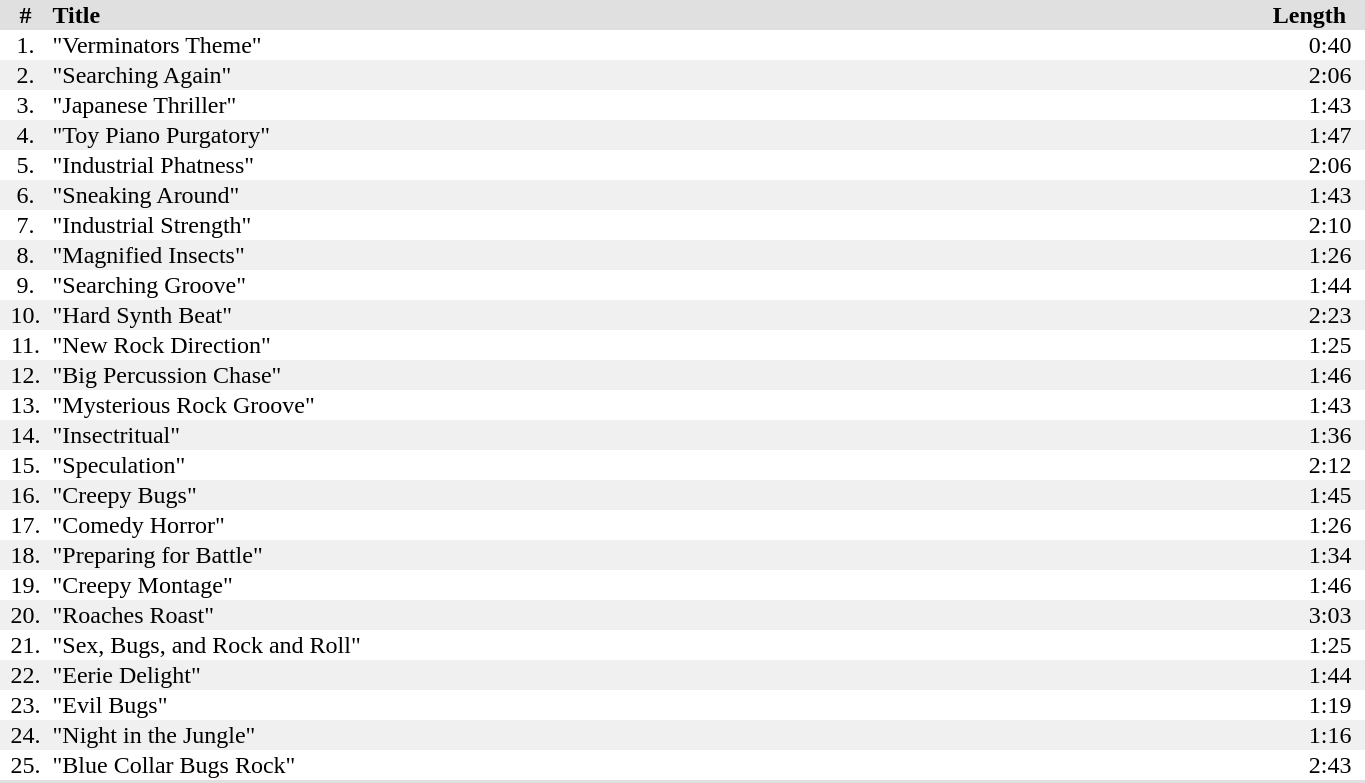<table style="text-align: center; border-collapse: collapse; border-bottom: 2px solid #E0E0E0">
<tr bgcolor="#E0E0E0">
<th style="width: 2em">#</th>
<th align="left" style="width: 50em">Title</th>
<th style="width: 4.5em">Length</th>
</tr>
<tr>
<td>1.</td>
<td align="left">"Verminators Theme"</td>
<td align="right">0:40  </td>
</tr>
<tr bgcolor="#F0F0F0">
<td>2.</td>
<td align="left">"Searching Again"</td>
<td align="right">2:06  </td>
</tr>
<tr>
<td>3.</td>
<td align="left">"Japanese Thriller"</td>
<td align="right">1:43  </td>
</tr>
<tr bgcolor="#F0F0F0">
<td>4.</td>
<td align="left">"Toy Piano Purgatory"</td>
<td align="right">1:47  </td>
</tr>
<tr>
<td>5.</td>
<td align="left">"Industrial Phatness"</td>
<td align="right">2:06  </td>
</tr>
<tr bgcolor="#F0F0F0">
<td>6.</td>
<td align="left">"Sneaking Around"</td>
<td align="right">1:43  </td>
</tr>
<tr>
<td>7.</td>
<td align="left">"Industrial Strength"</td>
<td align="right">2:10  </td>
</tr>
<tr bgcolor="#F0F0F0">
<td>8.</td>
<td align="left">"Magnified Insects"</td>
<td align="right">1:26  </td>
</tr>
<tr>
<td>9.</td>
<td align="left">"Searching Groove"</td>
<td align="right">1:44  </td>
</tr>
<tr bgcolor="#F0F0F0">
<td>10.</td>
<td align="left">"Hard Synth Beat"</td>
<td align="right">2:23  </td>
</tr>
<tr>
<td>11.</td>
<td align="left">"New Rock Direction"</td>
<td align="right">1:25  </td>
</tr>
<tr bgcolor="#F0F0F0">
<td>12.</td>
<td align="left">"Big Percussion Chase"</td>
<td align="right">1:46  </td>
</tr>
<tr>
<td>13.</td>
<td align="left">"Mysterious Rock Groove"</td>
<td align="right">1:43  </td>
</tr>
<tr bgcolor="#F0F0F0">
<td>14.</td>
<td align="left">"Insectritual"</td>
<td align="right">1:36  </td>
</tr>
<tr>
<td>15.</td>
<td align="left">"Speculation"</td>
<td align="right">2:12  </td>
</tr>
<tr bgcolor="#F0F0F0">
<td>16.</td>
<td align="left">"Creepy Bugs"</td>
<td align="right">1:45  </td>
</tr>
<tr>
<td>17.</td>
<td align="left">"Comedy Horror"</td>
<td align="right">1:26  </td>
</tr>
<tr bgcolor="#F0F0F0">
<td>18.</td>
<td align="left">"Preparing for Battle"</td>
<td align="right">1:34  </td>
</tr>
<tr>
<td>19.</td>
<td align="left">"Creepy Montage"</td>
<td align="right">1:46  </td>
</tr>
<tr bgcolor="#F0F0F0">
<td>20.</td>
<td align="left">"Roaches Roast"</td>
<td align="right">3:03  </td>
</tr>
<tr>
<td>21.</td>
<td align="left">"Sex, Bugs, and Rock and Roll"</td>
<td align="right">1:25  </td>
</tr>
<tr bgcolor="#F0F0F0">
<td>22.</td>
<td align="left">"Eerie Delight"</td>
<td align="right">1:44  </td>
</tr>
<tr>
<td>23.</td>
<td align="left">"Evil Bugs"</td>
<td align="right">1:19  </td>
</tr>
<tr bgcolor="#F0F0F0">
<td>24.</td>
<td align="left">"Night in the Jungle"</td>
<td align="right">1:16  </td>
</tr>
<tr>
<td>25.</td>
<td align="left">"Blue Collar Bugs Rock"</td>
<td align="right">2:43  </td>
</tr>
</table>
